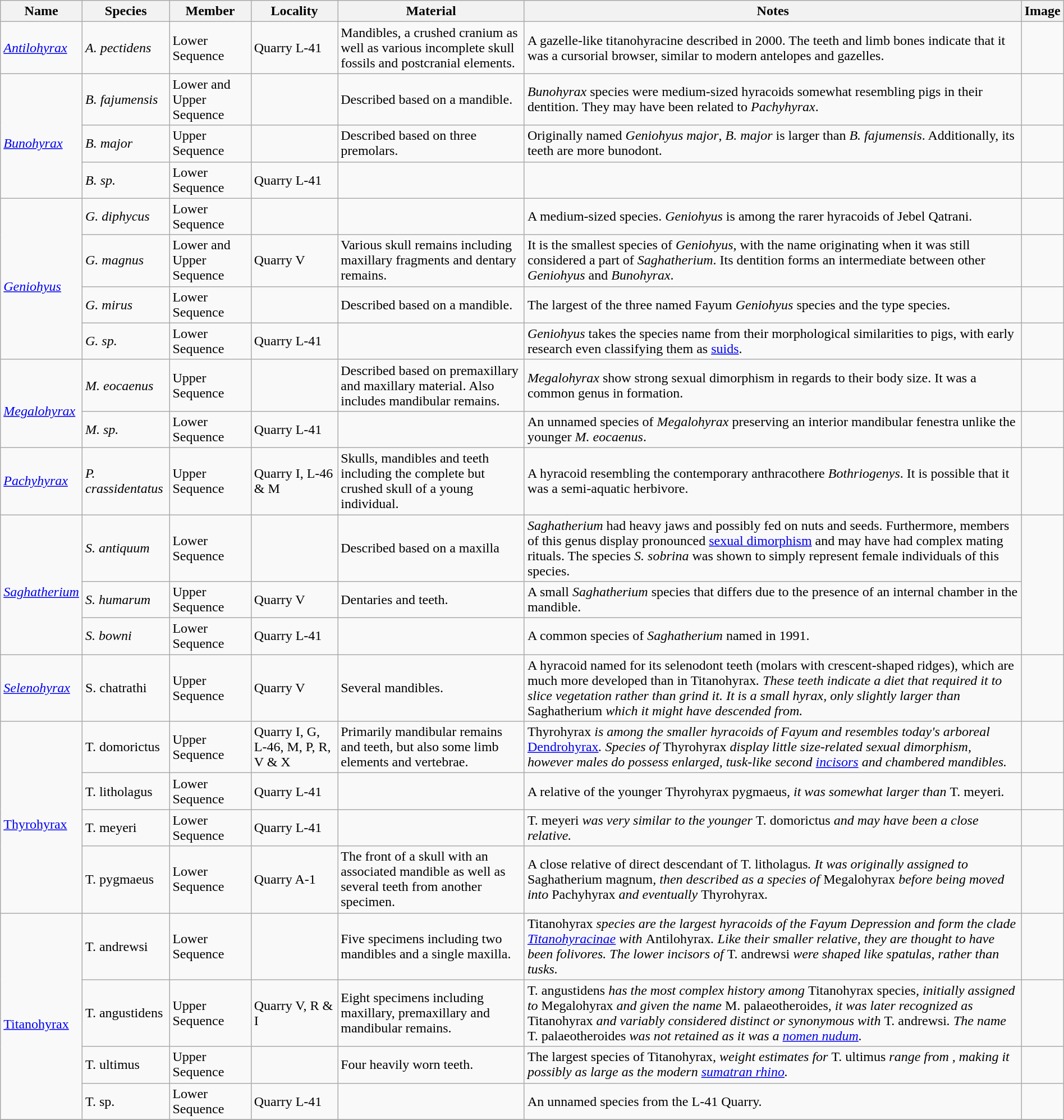<table class="wikitable" align="center" width="100%">
<tr>
<th>Name</th>
<th>Species</th>
<th>Member</th>
<th>Locality</th>
<th>Material</th>
<th>Notes</th>
<th>Image</th>
</tr>
<tr>
<td><em><a href='#'>Antilohyrax</a></em></td>
<td><em>A. pectidens</em></td>
<td>Lower Sequence</td>
<td>Quarry L-41</td>
<td>Mandibles, a crushed cranium as well as various incomplete skull fossils and postcranial elements.</td>
<td>A gazelle-like titanohyracine described in 2000. The teeth and limb bones indicate that it was a cursorial browser, similar to modern antelopes and gazelles.</td>
<td></td>
</tr>
<tr>
<td rowspan=3><br><em><a href='#'>Bunohyrax</a></em></td>
<td><em>B. fajumensis</em></td>
<td>Lower and Upper Sequence</td>
<td></td>
<td>Described based on a mandible.</td>
<td><em>Bunohyrax</em> species were medium-sized hyracoids somewhat resembling pigs in their dentition. They may have been related to <em>Pachyhyrax</em>.</td>
<td></td>
</tr>
<tr>
<td><em>B. major</em></td>
<td>Upper Sequence</td>
<td></td>
<td>Described based on three premolars.</td>
<td>Originally named <em>Geniohyus major</em>, <em>B. major</em> is larger than <em>B. fajumensis</em>. Additionally, its teeth are more bunodont.</td>
<td></td>
</tr>
<tr>
<td><em>B. sp.</em></td>
<td>Lower Sequence</td>
<td>Quarry L-41</td>
<td></td>
<td></td>
<td></td>
</tr>
<tr>
<td rowspan=4><br><em><a href='#'>Geniohyus</a></em></td>
<td><em>G. diphycus</em></td>
<td>Lower Sequence</td>
<td></td>
<td></td>
<td>A medium-sized species. <em>Geniohyus</em> is among the rarer hyracoids of Jebel Qatrani.</td>
<td></td>
</tr>
<tr>
<td><em>G. magnus</em></td>
<td>Lower and Upper Sequence</td>
<td>Quarry V</td>
<td>Various skull remains including maxillary fragments and dentary remains.</td>
<td>It is the smallest species of <em>Geniohyus</em>, with the name originating when it was still considered a part of <em>Saghatherium</em>. Its dentition forms an intermediate between other <em>Geniohyus</em> and <em>Bunohyrax</em>.</td>
<td></td>
</tr>
<tr>
<td><em>G. mirus</em></td>
<td>Lower Sequence</td>
<td></td>
<td>Described based on a mandible.</td>
<td>The largest of the three named Fayum <em>Geniohyus</em> species and the type species.</td>
<td></td>
</tr>
<tr>
<td><em>G. sp.</em></td>
<td>Lower Sequence</td>
<td>Quarry L-41</td>
<td></td>
<td><em>Geniohyus</em> takes the species name from their morphological similarities to pigs, with early research even classifying them as <a href='#'>suids</a>.</td>
<td></td>
</tr>
<tr>
<td rowspan=2><br><em><a href='#'>Megalohyrax</a></em></td>
<td><em>M. eocaenus</em></td>
<td>Upper Sequence</td>
<td></td>
<td>Described based on premaxillary and maxillary material. Also includes mandibular remains.</td>
<td><em>Megalohyrax</em> show strong sexual dimorphism in regards to their body size. It was a common genus in formation.</td>
<td></td>
</tr>
<tr>
<td><em>M. sp.</em></td>
<td>Lower Sequence</td>
<td>Quarry L-41</td>
<td></td>
<td>An unnamed species of <em>Megalohyrax</em> preserving an interior mandibular fenestra unlike the younger <em>M. eocaenus</em>.</td>
<td></td>
</tr>
<tr>
<td><em><a href='#'>Pachyhyrax</a></em></td>
<td><em>P. crassidentatus</em></td>
<td>Upper Sequence</td>
<td>Quarry I, L-46 & M</td>
<td>Skulls, mandibles and teeth including the complete but crushed skull of a young individual.</td>
<td>A hyracoid resembling the contemporary anthracothere <em>Bothriogenys</em>. It is possible that it was a semi-aquatic herbivore.</td>
<td></td>
</tr>
<tr>
<td rowspan=3><br><em><a href='#'>Saghatherium</a></em></td>
<td><em>S. antiquum</em></td>
<td>Lower Sequence</td>
<td></td>
<td>Described based on a maxilla</td>
<td><em>Saghatherium</em> had heavy jaws and possibly fed on nuts and seeds. Furthermore, members of this genus display pronounced <a href='#'>sexual dimorphism</a> and may have had complex mating rituals. The species <em>S. sobrina</em> was shown to simply represent female individuals of this species.</td>
<td rowspan=3><br></td>
</tr>
<tr>
<td><em>S. humarum</em></td>
<td>Upper Sequence</td>
<td>Quarry V</td>
<td>Dentaries and teeth.</td>
<td>A small <em>Saghatherium</em> species that differs due to the presence of an internal chamber in the mandible.</td>
</tr>
<tr>
<td><em>S. bowni</em></td>
<td>Lower Sequence</td>
<td>Quarry L-41</td>
<td></td>
<td>A common species of <em>Saghatherium</em> named in 1991.</td>
</tr>
<tr>
<td><em><a href='#'>Selenohyrax</a></td>
<td></em>S. chatrathi<em></td>
<td>Upper Sequence</td>
<td>Quarry V</td>
<td>Several mandibles.</td>
<td>A hyracoid named for its selenodont teeth (molars with crescent-shaped ridges), which are much more developed than in </em>Titanohyrax<em>. These teeth indicate a diet that required it to slice vegetation rather than grind it. It is a small hyrax, only slightly larger than </em>Saghatherium<em> which it might have descended from.</td>
<td></td>
</tr>
<tr>
<td rowspan=4><br></em><a href='#'>Thyrohyrax</a><em></td>
<td></em>T. domorictus<em></td>
<td>Upper Sequence</td>
<td>Quarry I, G, L-46, M, P, R, V  & X</td>
<td>Primarily mandibular remains and teeth, but also some limb elements and vertebrae.</td>
<td></em>Thyrohyrax<em> is among the smaller hyracoids of Fayum and resembles today's arboreal </em><a href='#'>Dendrohyrax</a><em>. Species of </em>Thyrohyrax<em> display little size-related sexual dimorphism, however males do possess enlarged, tusk-like second <a href='#'>incisors</a> and chambered mandibles.</td>
<td></td>
</tr>
<tr>
<td></em>T. litholagus<em></td>
<td>Lower Sequence</td>
<td>Quarry L-41</td>
<td></td>
<td>A relative of the younger </em>Thyrohyrax pygmaeus<em>, it was somewhat larger than </em>T. meyeri<em>.</td>
<td></td>
</tr>
<tr>
<td></em>T. meyeri<em></td>
<td>Lower Sequence</td>
<td>Quarry L-41</td>
<td></td>
<td></em>T. meyeri<em> was very similar to the younger </em>T. domorictus<em> and may have been a close relative.</td>
<td></td>
</tr>
<tr>
<td></em>T. pygmaeus<em></td>
<td>Lower Sequence</td>
<td>Quarry A-1</td>
<td>The front of a skull with an associated mandible as well as several teeth from another specimen.</td>
<td>A close relative of direct descendant of </em>T. litholagus<em>. It was originally assigned to </em>Saghatherium magnum<em>, then described as a species of </em>Megalohyrax<em> before being moved into </em>Pachyhyrax<em> and eventually </em>Thyrohyrax<em>.</td>
<td></td>
</tr>
<tr>
<td rowspan=4><br></em><a href='#'>Titanohyrax</a><em></td>
<td></em>T. andrewsi<em></td>
<td>Lower Sequence</td>
<td></td>
<td>Five specimens including two mandibles and a single maxilla.</td>
<td></em>Titanohyrax<em> species are the largest hyracoids of the Fayum Depression and form the clade <a href='#'>Titanohyracinae</a> with </em>Antilohyrax<em>. Like their smaller relative, they are thought to have been folivores. The lower incisors of </em>T. andrewsi<em> were shaped like spatulas, rather than tusks.</td>
<td></td>
</tr>
<tr>
<td></em>T. angustidens<em></td>
<td>Upper Sequence</td>
<td>Quarry V, R & I</td>
<td>Eight specimens including maxillary, premaxillary and mandibular remains.</td>
<td></em>T. angustidens<em> has the most complex history among </em>Titanohyrax species<em>, initially assigned to </em>Megalohyrax<em> and given the name </em>M. palaeotheroides<em>, it was later recognized as </em>Titanohyrax<em> and variably considered distinct or synonymous with </em>T. andrewsi<em>. The name </em>T. palaeotheroides<em> was not retained as it was a <a href='#'>nomen nudum</a>.</td>
<td></td>
</tr>
<tr>
<td></em>T. ultimus<em></td>
<td>Upper Sequence</td>
<td></td>
<td>Four heavily worn teeth.</td>
<td>The largest species of </em>Titanohyrax<em>, weight estimates for </em>T. ultimus<em> range from , making it possibly as large as the modern <a href='#'>sumatran rhino</a>.</td>
<td></td>
</tr>
<tr>
<td></em>T. sp.<em></td>
<td>Lower Sequence</td>
<td>Quarry L-41</td>
<td></td>
<td>An unnamed species from the L-41 Quarry.</td>
<td></td>
</tr>
<tr>
</tr>
</table>
